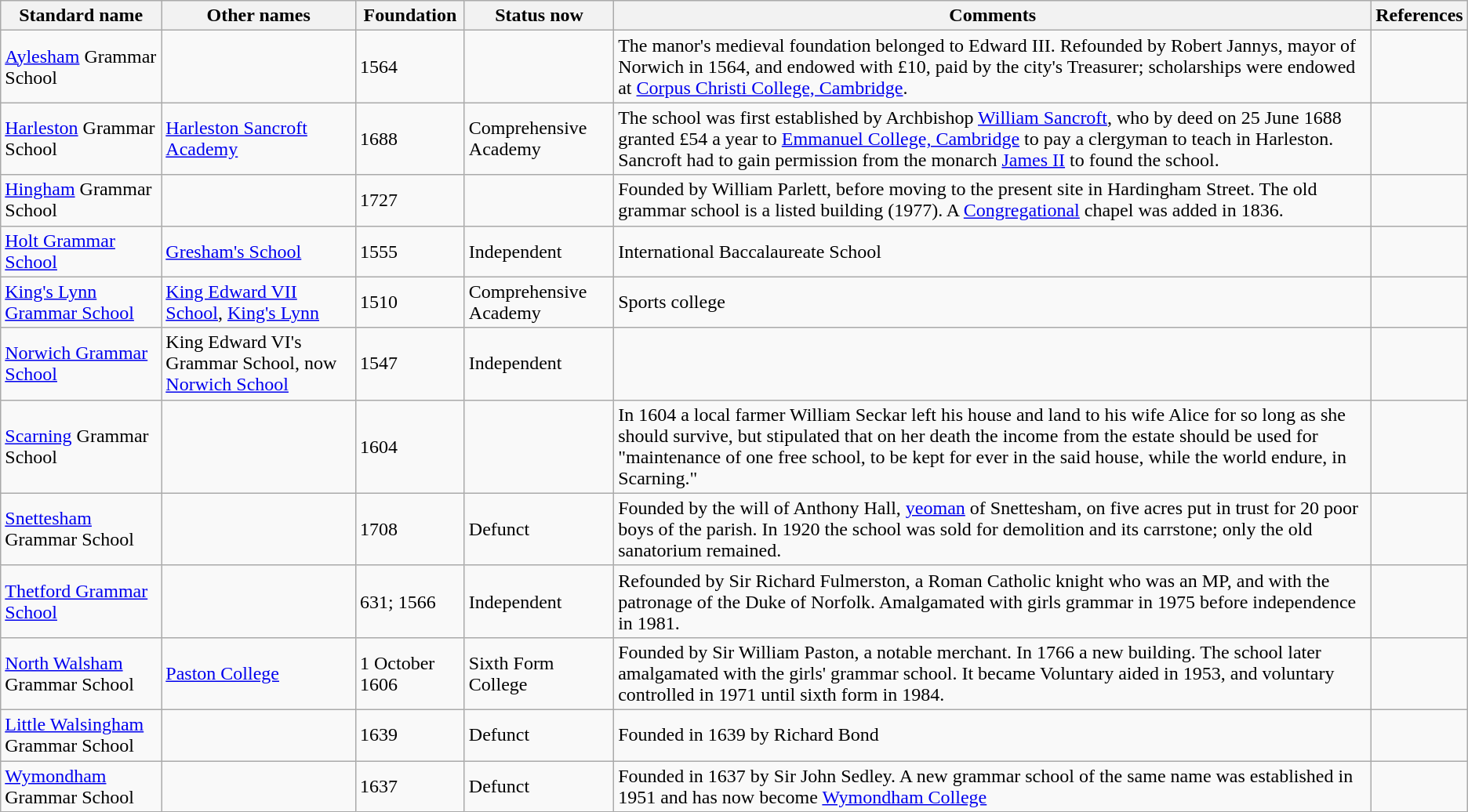<table class="wikitable">
<tr>
<th>Standard name</th>
<th>Other names</th>
<th>Foundation</th>
<th>Status now</th>
<th>Comments</th>
<th>References</th>
</tr>
<tr>
<td><a href='#'>Aylesham</a> Grammar School</td>
<td></td>
<td>1564</td>
<td></td>
<td>The manor's medieval foundation belonged to Edward III. Refounded by Robert Jannys, mayor of Norwich in 1564, and endowed with £10, paid by the city's Treasurer; scholarships were endowed at <a href='#'>Corpus Christi College, Cambridge</a>.</td>
<td></td>
</tr>
<tr>
<td><a href='#'>Harleston</a> Grammar School</td>
<td><a href='#'>Harleston Sancroft Academy</a></td>
<td>1688</td>
<td>Comprehensive Academy</td>
<td>The school was first established by Archbishop <a href='#'>William Sancroft</a>, who by deed on 25 June 1688 granted £54 a year to <a href='#'>Emmanuel College, Cambridge</a> to pay a clergyman to teach in Harleston. Sancroft had to gain permission from the monarch <a href='#'>James II</a> to found the school.</td>
<td></td>
</tr>
<tr>
<td><a href='#'>Hingham</a> Grammar School</td>
<td></td>
<td>1727</td>
<td></td>
<td>Founded by William Parlett, before moving to the present site in Hardingham Street. The old grammar school is a listed building (1977). A <a href='#'>Congregational</a> chapel was added in 1836.</td>
<td></td>
</tr>
<tr>
<td><a href='#'>Holt Grammar School</a></td>
<td><a href='#'>Gresham's School</a></td>
<td>1555</td>
<td>Independent</td>
<td>International Baccalaureate School</td>
<td></td>
</tr>
<tr>
<td><a href='#'>King's Lynn Grammar School</a></td>
<td><a href='#'>King Edward VII School</a>, <a href='#'>King's Lynn</a></td>
<td>1510</td>
<td>Comprehensive Academy</td>
<td>Sports college</td>
<td></td>
</tr>
<tr>
<td><a href='#'>Norwich Grammar School</a></td>
<td>King Edward VI's Grammar School, now <a href='#'>Norwich School</a></td>
<td>1547</td>
<td>Independent</td>
<td></td>
<td></td>
</tr>
<tr>
<td><a href='#'>Scarning</a> Grammar School</td>
<td></td>
<td>1604</td>
<td></td>
<td>In 1604 a local farmer William Seckar left his house and land to his wife Alice for so long as she should survive, but stipulated that on her death the income from the estate should be used for "maintenance of one free school, to be kept for ever in the said house, while the world endure, in Scarning."</td>
<td></td>
</tr>
<tr>
<td><a href='#'>Snettesham</a> Grammar School</td>
<td></td>
<td>1708</td>
<td>Defunct</td>
<td>Founded by the will of Anthony Hall, <a href='#'>yeoman</a> of Snettesham, on five acres put in trust for 20 poor boys of the parish. In 1920 the school was sold for demolition and its carrstone; only the old sanatorium remained.</td>
<td></td>
</tr>
<tr>
<td><a href='#'>Thetford Grammar School</a></td>
<td></td>
<td>631; 1566</td>
<td>Independent</td>
<td>Refounded by Sir Richard Fulmerston, a Roman Catholic knight who was an MP, and with the patronage of the Duke of Norfolk. Amalgamated with girls grammar in 1975 before independence in 1981.</td>
<td></td>
</tr>
<tr>
<td><a href='#'>North Walsham</a> Grammar School</td>
<td><a href='#'>Paston College</a></td>
<td>1 October 1606</td>
<td>Sixth Form College</td>
<td>Founded by Sir William Paston, a notable merchant. In 1766 a new building. The school later amalgamated with the girls' grammar school. It became Voluntary aided in 1953, and voluntary controlled in 1971 until sixth form in 1984.</td>
<td></td>
</tr>
<tr>
<td><a href='#'>Little Walsingham</a> Grammar School</td>
<td></td>
<td>1639</td>
<td>Defunct</td>
<td>Founded in 1639 by Richard Bond</td>
<td></td>
</tr>
<tr>
<td><a href='#'>Wymondham</a> Grammar School</td>
<td></td>
<td>1637</td>
<td>Defunct</td>
<td>Founded in 1637 by Sir John Sedley. A new grammar school of the same name was established in 1951 and has now become <a href='#'>Wymondham College</a></td>
<td></td>
</tr>
</table>
